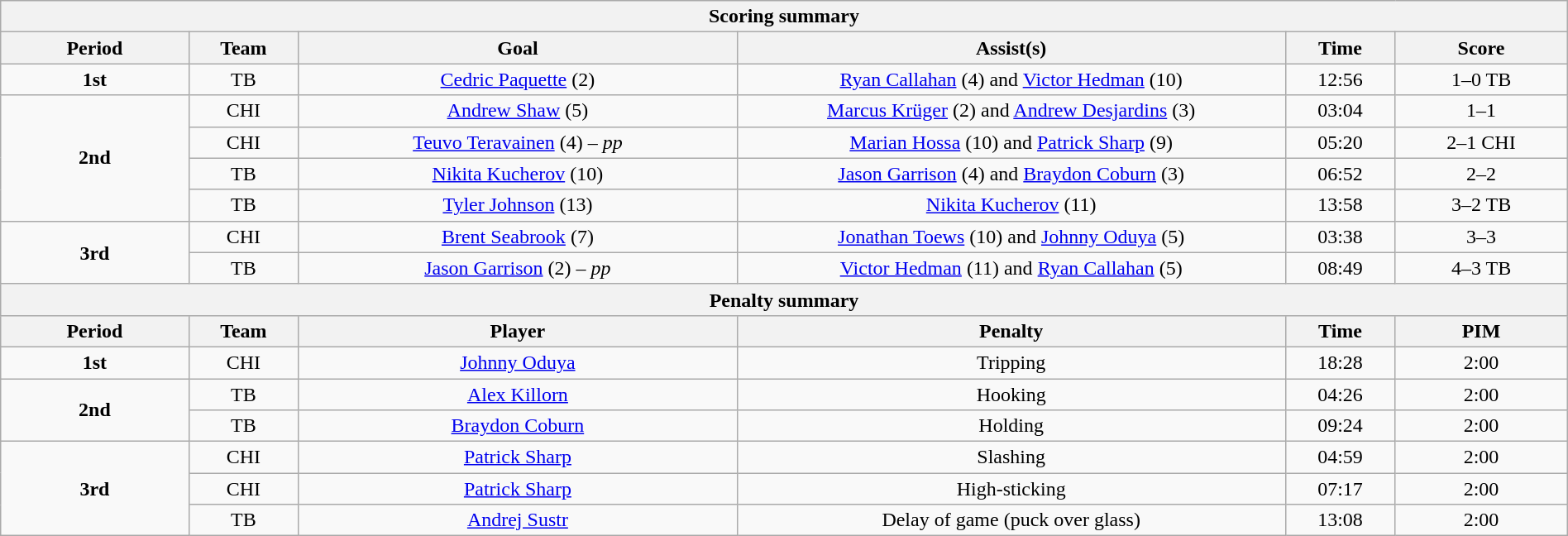<table style="width:100%;" class="wikitable">
<tr>
<th colspan=6>Scoring summary</th>
</tr>
<tr>
<th style="width:12%;">Period</th>
<th style="width:7%;">Team</th>
<th style="width:28%;">Goal</th>
<th style="width:35%;">Assist(s)</th>
<th style="width:7%;">Time</th>
<th style="width:11%;">Score</th>
</tr>
<tr>
<td style="text-align:center;"><strong>1st</strong></td>
<td align=center>TB</td>
<td align=center><a href='#'>Cedric Paquette</a> (2)</td>
<td align=center><a href='#'>Ryan Callahan</a> (4) and <a href='#'>Victor Hedman</a> (10)</td>
<td align=center>12:56</td>
<td align=center>1–0 TB</td>
</tr>
<tr>
<td style="text-align:center;" rowspan="4"><strong>2nd</strong></td>
<td align=center>CHI</td>
<td align=center><a href='#'>Andrew Shaw</a> (5)</td>
<td align=center><a href='#'>Marcus Krüger</a> (2) and <a href='#'>Andrew Desjardins</a> (3)</td>
<td align=center>03:04</td>
<td align=center>1–1</td>
</tr>
<tr>
<td align=center>CHI</td>
<td align=center><a href='#'>Teuvo Teravainen</a> (4) – <em>pp</em></td>
<td align=center><a href='#'>Marian Hossa</a> (10) and <a href='#'>Patrick Sharp</a> (9)</td>
<td align=center>05:20</td>
<td align=center>2–1 CHI</td>
</tr>
<tr>
<td align=center>TB</td>
<td align=center><a href='#'>Nikita Kucherov</a> (10)</td>
<td align=center><a href='#'>Jason Garrison</a> (4) and <a href='#'>Braydon Coburn</a> (3)</td>
<td align=center>06:52</td>
<td align=center>2–2</td>
</tr>
<tr>
<td align=center>TB</td>
<td align=center><a href='#'>Tyler Johnson</a> (13)</td>
<td align=center><a href='#'>Nikita Kucherov</a> (11)</td>
<td align=center>13:58</td>
<td align=center>3–2 TB</td>
</tr>
<tr>
<td style="text-align:center;" rowspan="2"><strong>3rd</strong></td>
<td align=center>CHI</td>
<td align=center><a href='#'>Brent Seabrook</a> (7)</td>
<td align=center><a href='#'>Jonathan Toews</a> (10) and <a href='#'>Johnny Oduya</a> (5)</td>
<td align=center>03:38</td>
<td align=center>3–3</td>
</tr>
<tr>
<td align=center>TB</td>
<td align=center><a href='#'>Jason Garrison</a> (2) – <em>pp</em></td>
<td align=center><a href='#'>Victor Hedman</a> (11) and <a href='#'>Ryan Callahan</a> (5)</td>
<td align=center>08:49</td>
<td align=center>4–3 TB</td>
</tr>
<tr>
<th colspan=6>Penalty summary</th>
</tr>
<tr>
<th style="width:12%;">Period</th>
<th style="width:7%;">Team</th>
<th style="width:28%;">Player</th>
<th style="width:35%;">Penalty</th>
<th style="width:7%;">Time</th>
<th style="width:11%;">PIM</th>
</tr>
<tr>
<td style="text-align:center;"><strong>1st</strong></td>
<td align=center>CHI</td>
<td align=center><a href='#'>Johnny Oduya</a></td>
<td align=center>Tripping</td>
<td align=center>18:28</td>
<td align=center>2:00</td>
</tr>
<tr>
<td style="text-align:center;" rowspan="2"><strong>2nd</strong></td>
<td align=center>TB</td>
<td align=center><a href='#'>Alex Killorn</a></td>
<td align=center>Hooking</td>
<td align=center>04:26</td>
<td align=center>2:00</td>
</tr>
<tr>
<td align=center>TB</td>
<td align=center><a href='#'>Braydon Coburn</a></td>
<td align=center>Holding</td>
<td align=center>09:24</td>
<td align=center>2:00</td>
</tr>
<tr>
<td style="text-align:center;" rowspan="3"><strong>3rd</strong></td>
<td align=center>CHI</td>
<td align=center><a href='#'>Patrick Sharp</a></td>
<td align=center>Slashing</td>
<td align=center>04:59</td>
<td align=center>2:00</td>
</tr>
<tr>
<td align=center>CHI</td>
<td align=center><a href='#'>Patrick Sharp</a></td>
<td align=center>High-sticking</td>
<td align=center>07:17</td>
<td align=center>2:00</td>
</tr>
<tr>
<td align=center>TB</td>
<td align=center><a href='#'>Andrej Sustr</a></td>
<td align=center>Delay of game (puck over glass)</td>
<td align=center>13:08</td>
<td align=center>2:00</td>
</tr>
</table>
